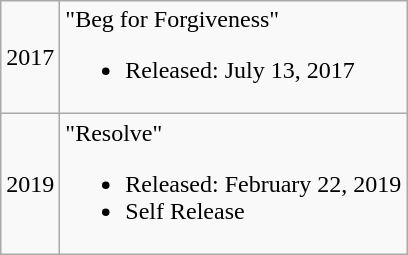<table class="wikitable">
<tr>
<td>2017</td>
<td>"Beg for Forgiveness"<br><ul><li>Released: July 13, 2017</li></ul></td>
</tr>
<tr>
<td>2019</td>
<td>"Resolve"<br><ul><li>Released: February 22, 2019</li><li>Self Release</li></ul></td>
</tr>
</table>
